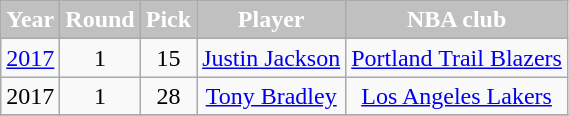<table class="wikitable" style="text-align:center">
<tr>
<th style="background:silver;color:#FFFFFF;">Year</th>
<th style="background:silver;color:#FFFFFF;">Round</th>
<th style="background:silver;color:#FFFFFF;">Pick</th>
<th style="background:silver;color:#FFFFFF;">Player</th>
<th style="background:silver;color:#FFFFFF;">NBA club</th>
</tr>
<tr>
<td><a href='#'>2017</a></td>
<td>1</td>
<td>15</td>
<td><a href='#'>Justin Jackson</a></td>
<td><a href='#'>Portland Trail Blazers</a></td>
</tr>
<tr>
<td>2017</td>
<td>1</td>
<td>28</td>
<td><a href='#'>Tony Bradley</a></td>
<td><a href='#'>Los Angeles Lakers</a></td>
</tr>
<tr>
</tr>
</table>
